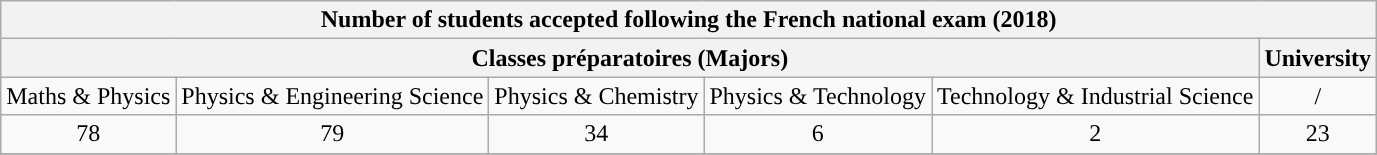<table class="wikitable" style="text-align:center;">
<tr>
<th colspan="6">Number of students accepted following the French national exam (2018)</th>
</tr>
<tr>
<th colspan="5">Classes préparatoires (Majors)</th>
<th colspan="1">University</th>
</tr>
<tr>
<td>Maths & Physics</td>
<td>Physics & Engineering Science</td>
<td>Physics & Chemistry</td>
<td>Physics & Technology</td>
<td>Technology & Industrial Science</td>
<td>/</td>
</tr>
<tr>
<td>78</td>
<td>79</td>
<td>34</td>
<td>6</td>
<td>2</td>
<td>23</td>
</tr>
<tr>
</tr>
</table>
